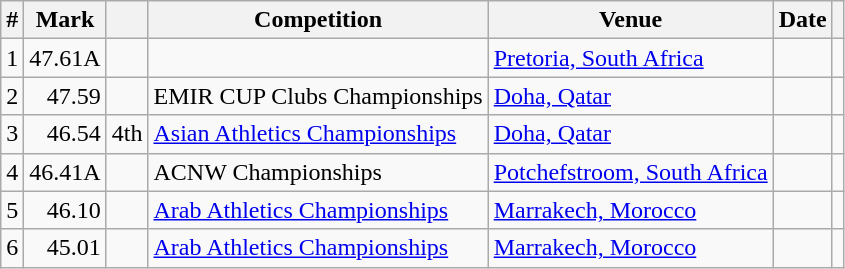<table class="wikitable sortable">
<tr>
<th>#</th>
<th>Mark</th>
<th class=unsortable></th>
<th>Competition</th>
<th>Venue</th>
<th>Date</th>
<th class=unsortable></th>
</tr>
<tr>
<td align=center>1</td>
<td align=right>47.61A</td>
<td></td>
<td></td>
<td><a href='#'>Pretoria, South Africa</a></td>
<td align=right></td>
<td></td>
</tr>
<tr>
<td align=center>2</td>
<td align=right>47.59</td>
<td></td>
<td>EMIR CUP Clubs Championships</td>
<td><a href='#'>Doha, Qatar</a></td>
<td align=right></td>
<td></td>
</tr>
<tr>
<td align=center>3</td>
<td align=right>46.54</td>
<td>4th </td>
<td><a href='#'>Asian Athletics Championships</a></td>
<td><a href='#'>Doha, Qatar</a></td>
<td align=right><a href='#'></a></td>
<td></td>
</tr>
<tr>
<td align=center>4</td>
<td align=right>46.41A</td>
<td></td>
<td>ACNW Championships</td>
<td><a href='#'>Potchefstroom, South Africa</a></td>
<td align=right></td>
<td></td>
</tr>
<tr>
<td align=center>5</td>
<td align=right>46.10</td>
<td> </td>
<td><a href='#'>Arab Athletics Championships</a></td>
<td><a href='#'>Marrakech, Morocco</a></td>
<td align=right><a href='#'></a></td>
<td></td>
</tr>
<tr>
<td align=center>6</td>
<td align=right>45.01</td>
<td></td>
<td><a href='#'>Arab Athletics Championships</a></td>
<td><a href='#'>Marrakech, Morocco</a></td>
<td align=right><a href='#'></a></td>
<td></td>
</tr>
</table>
